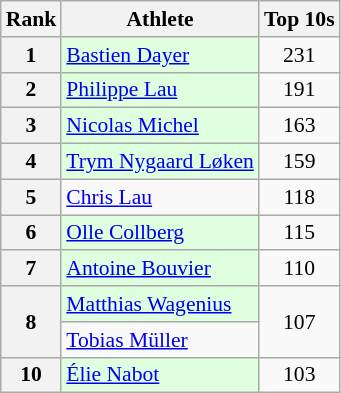<table class="wikitable" style="font-size: 90%;">
<tr>
<th>Rank</th>
<th>Athlete</th>
<th>Top 10s</th>
</tr>
<tr>
<th>1</th>
<td style="background:#dfffdf;"> <a href='#'>Bastien Dayer</a></td>
<td align="center">231</td>
</tr>
<tr>
<th>2</th>
<td style="background:#dfffdf;"> <a href='#'>Philippe Lau</a></td>
<td align="center">191</td>
</tr>
<tr>
<th>3</th>
<td style="background:#dfffdf;"> <a href='#'>Nicolas Michel</a></td>
<td align="center">163</td>
</tr>
<tr>
<th>4</th>
<td style="background:#dfffdf;"> <a href='#'>Trym Nygaard Løken</a></td>
<td align="center">159</td>
</tr>
<tr>
<th>5</th>
<td> <a href='#'>Chris Lau</a></td>
<td align="center">118</td>
</tr>
<tr>
<th>6</th>
<td style="background:#dfffdf;"> <a href='#'>Olle Collberg</a></td>
<td align="center">115</td>
</tr>
<tr>
<th>7</th>
<td style="background:#dfffdf;"> <a href='#'>Antoine Bouvier</a></td>
<td align="center">110</td>
</tr>
<tr>
<th rowspan="2">8</th>
<td style="background:#dfffdf;"> <a href='#'>Matthias Wagenius</a></td>
<td align="center" rowspan="2">107</td>
</tr>
<tr>
<td> <a href='#'>Tobias Müller</a></td>
</tr>
<tr>
<th>10</th>
<td style="background:#dfffdf;"> <a href='#'>Élie Nabot</a></td>
<td align="center">103</td>
</tr>
</table>
